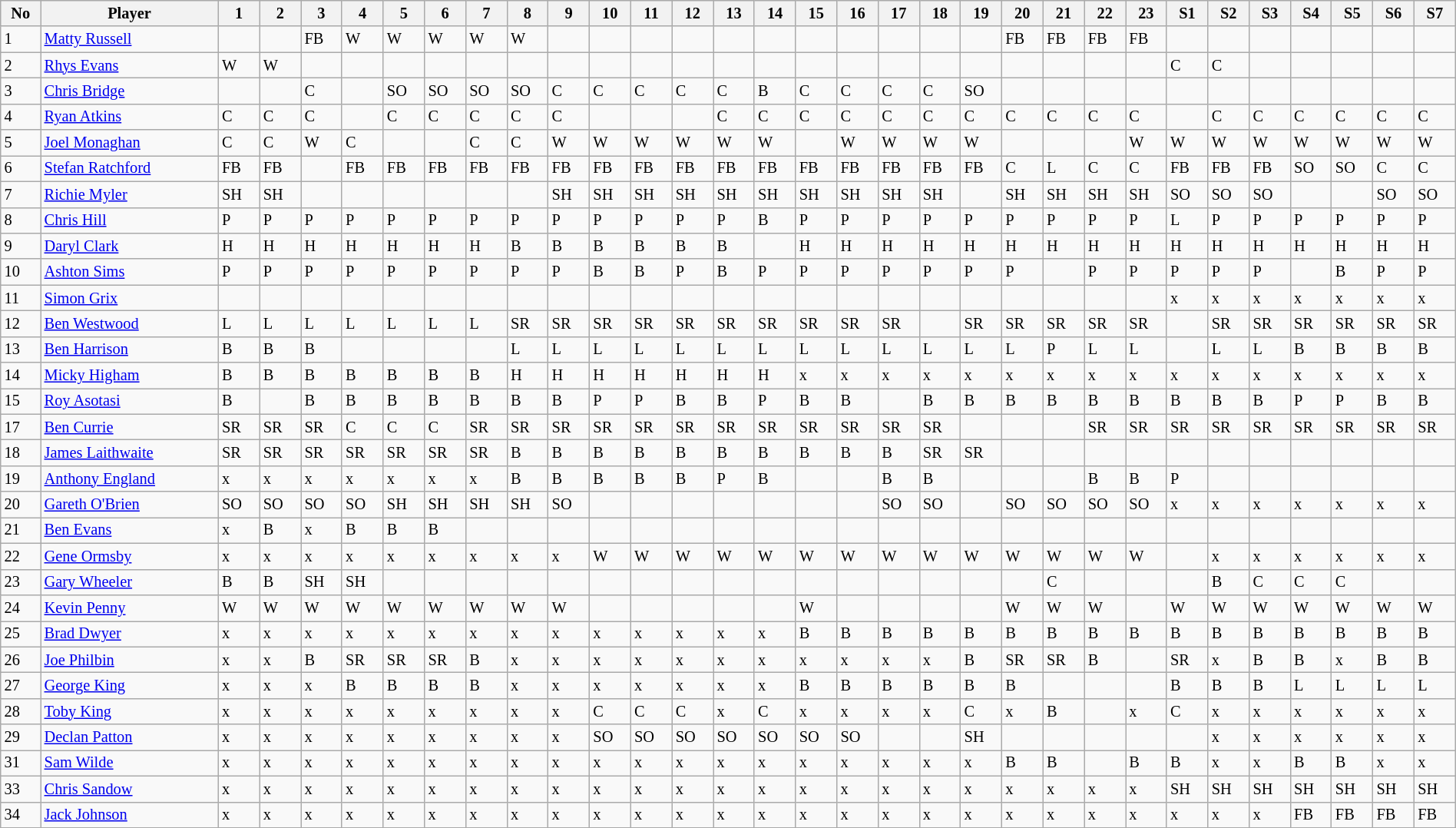<table class="wikitable" style="font-size:85%;" width="100%">
<tr>
<th>No</th>
<th>Player</th>
<th>1</th>
<th>2</th>
<th>3</th>
<th>4</th>
<th>5</th>
<th>6</th>
<th>7</th>
<th>8</th>
<th>9</th>
<th>10</th>
<th>11</th>
<th>12</th>
<th>13</th>
<th>14</th>
<th>15</th>
<th>16</th>
<th>17</th>
<th>18</th>
<th>19</th>
<th>20</th>
<th>21</th>
<th>22</th>
<th>23</th>
<th>S1</th>
<th>S2</th>
<th>S3</th>
<th>S4</th>
<th>S5</th>
<th>S6</th>
<th>S7</th>
</tr>
<tr>
<td>1</td>
<td><a href='#'>Matty Russell</a></td>
<td></td>
<td></td>
<td>FB</td>
<td>W</td>
<td>W</td>
<td>W</td>
<td>W</td>
<td>W</td>
<td></td>
<td></td>
<td></td>
<td></td>
<td></td>
<td></td>
<td></td>
<td></td>
<td></td>
<td></td>
<td></td>
<td>FB</td>
<td>FB</td>
<td>FB</td>
<td>FB</td>
<td></td>
<td></td>
<td></td>
<td></td>
<td></td>
<td></td>
<td></td>
</tr>
<tr>
<td>2</td>
<td><a href='#'>Rhys Evans</a></td>
<td>W</td>
<td>W</td>
<td></td>
<td></td>
<td></td>
<td></td>
<td></td>
<td></td>
<td></td>
<td></td>
<td></td>
<td></td>
<td></td>
<td></td>
<td></td>
<td></td>
<td></td>
<td></td>
<td></td>
<td></td>
<td></td>
<td></td>
<td></td>
<td>C</td>
<td>C</td>
<td></td>
<td></td>
<td></td>
<td></td>
<td></td>
</tr>
<tr>
<td>3</td>
<td><a href='#'>Chris Bridge</a></td>
<td></td>
<td></td>
<td>C</td>
<td></td>
<td>SO</td>
<td>SO</td>
<td>SO</td>
<td>SO</td>
<td>C</td>
<td>C</td>
<td>C</td>
<td>C</td>
<td>C</td>
<td>B</td>
<td>C</td>
<td>C</td>
<td>C</td>
<td>C</td>
<td>SO</td>
<td></td>
<td></td>
<td></td>
<td></td>
<td></td>
<td></td>
<td></td>
<td></td>
<td></td>
<td></td>
<td></td>
</tr>
<tr>
<td>4</td>
<td><a href='#'>Ryan Atkins</a></td>
<td>C</td>
<td>C</td>
<td>C</td>
<td></td>
<td>C</td>
<td>C</td>
<td>C</td>
<td>C</td>
<td>C</td>
<td></td>
<td></td>
<td></td>
<td>C</td>
<td>C</td>
<td>C</td>
<td>C</td>
<td>C</td>
<td>C</td>
<td>C</td>
<td>C</td>
<td>C</td>
<td>C</td>
<td>C</td>
<td></td>
<td>C</td>
<td>C</td>
<td>C</td>
<td>C</td>
<td>C</td>
<td>C</td>
</tr>
<tr>
<td>5</td>
<td><a href='#'>Joel Monaghan</a></td>
<td>C</td>
<td>C</td>
<td>W</td>
<td>C</td>
<td></td>
<td></td>
<td>C</td>
<td>C</td>
<td>W</td>
<td>W</td>
<td>W</td>
<td>W</td>
<td>W</td>
<td>W</td>
<td></td>
<td>W</td>
<td>W</td>
<td>W</td>
<td>W</td>
<td></td>
<td></td>
<td></td>
<td>W</td>
<td>W</td>
<td>W</td>
<td>W</td>
<td>W</td>
<td>W</td>
<td>W</td>
<td>W</td>
</tr>
<tr>
<td>6</td>
<td><a href='#'>Stefan Ratchford</a></td>
<td>FB</td>
<td>FB</td>
<td></td>
<td>FB</td>
<td>FB</td>
<td>FB</td>
<td>FB</td>
<td>FB</td>
<td>FB</td>
<td>FB</td>
<td>FB</td>
<td>FB</td>
<td>FB</td>
<td>FB</td>
<td>FB</td>
<td>FB</td>
<td>FB</td>
<td>FB</td>
<td>FB</td>
<td>C</td>
<td>L</td>
<td>C</td>
<td>C</td>
<td>FB</td>
<td>FB</td>
<td>FB</td>
<td>SO</td>
<td>SO</td>
<td>C</td>
<td>C</td>
</tr>
<tr>
<td>7</td>
<td><a href='#'>Richie Myler</a></td>
<td>SH</td>
<td>SH</td>
<td></td>
<td></td>
<td></td>
<td></td>
<td></td>
<td></td>
<td>SH</td>
<td>SH</td>
<td>SH</td>
<td>SH</td>
<td>SH</td>
<td>SH</td>
<td>SH</td>
<td>SH</td>
<td>SH</td>
<td>SH</td>
<td></td>
<td>SH</td>
<td>SH</td>
<td>SH</td>
<td>SH</td>
<td>SO</td>
<td>SO</td>
<td>SO</td>
<td></td>
<td></td>
<td>SO</td>
<td>SO</td>
</tr>
<tr>
<td>8</td>
<td><a href='#'>Chris Hill</a></td>
<td>P</td>
<td>P</td>
<td>P</td>
<td>P</td>
<td>P</td>
<td>P</td>
<td>P</td>
<td>P</td>
<td>P</td>
<td>P</td>
<td>P</td>
<td>P</td>
<td>P</td>
<td>B</td>
<td>P</td>
<td>P</td>
<td>P</td>
<td>P</td>
<td>P</td>
<td>P</td>
<td>P</td>
<td>P</td>
<td>P</td>
<td>L</td>
<td>P</td>
<td>P</td>
<td>P</td>
<td>P</td>
<td>P</td>
<td>P</td>
</tr>
<tr>
<td>9</td>
<td><a href='#'>Daryl Clark</a></td>
<td>H</td>
<td>H</td>
<td>H</td>
<td>H</td>
<td>H</td>
<td>H</td>
<td>H</td>
<td>B</td>
<td>B</td>
<td>B</td>
<td>B</td>
<td>B</td>
<td>B</td>
<td></td>
<td>H</td>
<td>H</td>
<td>H</td>
<td>H</td>
<td>H</td>
<td>H</td>
<td>H</td>
<td>H</td>
<td>H</td>
<td>H</td>
<td>H</td>
<td>H</td>
<td>H</td>
<td>H</td>
<td>H</td>
<td>H</td>
</tr>
<tr>
<td>10</td>
<td><a href='#'>Ashton Sims</a></td>
<td>P</td>
<td>P</td>
<td>P</td>
<td>P</td>
<td>P</td>
<td>P</td>
<td>P</td>
<td>P</td>
<td>P</td>
<td>B</td>
<td>B</td>
<td>P</td>
<td>B</td>
<td>P</td>
<td>P</td>
<td>P</td>
<td>P</td>
<td>P</td>
<td>P</td>
<td>P</td>
<td></td>
<td>P</td>
<td>P</td>
<td>P</td>
<td>P</td>
<td>P</td>
<td></td>
<td>B</td>
<td>P</td>
<td>P</td>
</tr>
<tr>
<td>11</td>
<td><a href='#'>Simon Grix</a></td>
<td></td>
<td></td>
<td></td>
<td></td>
<td></td>
<td></td>
<td></td>
<td></td>
<td></td>
<td></td>
<td></td>
<td></td>
<td></td>
<td></td>
<td></td>
<td></td>
<td></td>
<td></td>
<td></td>
<td></td>
<td></td>
<td></td>
<td></td>
<td>x</td>
<td>x</td>
<td>x</td>
<td>x</td>
<td>x</td>
<td>x</td>
<td>x</td>
</tr>
<tr>
<td>12</td>
<td><a href='#'>Ben Westwood</a></td>
<td>L</td>
<td>L</td>
<td>L</td>
<td>L</td>
<td>L</td>
<td>L</td>
<td>L</td>
<td>SR</td>
<td>SR</td>
<td>SR</td>
<td>SR</td>
<td>SR</td>
<td>SR</td>
<td>SR</td>
<td>SR</td>
<td>SR</td>
<td>SR</td>
<td></td>
<td>SR</td>
<td>SR</td>
<td>SR</td>
<td>SR</td>
<td>SR</td>
<td></td>
<td>SR</td>
<td>SR</td>
<td>SR</td>
<td>SR</td>
<td>SR</td>
<td>SR</td>
</tr>
<tr>
<td>13</td>
<td><a href='#'>Ben Harrison</a></td>
<td>B</td>
<td>B</td>
<td>B</td>
<td></td>
<td></td>
<td></td>
<td></td>
<td>L</td>
<td>L</td>
<td>L</td>
<td>L</td>
<td>L</td>
<td>L</td>
<td>L</td>
<td>L</td>
<td>L</td>
<td>L</td>
<td>L</td>
<td>L</td>
<td>L</td>
<td>P</td>
<td>L</td>
<td>L</td>
<td></td>
<td>L</td>
<td>L</td>
<td>B</td>
<td>B</td>
<td>B</td>
<td>B</td>
</tr>
<tr>
<td>14</td>
<td><a href='#'>Micky Higham</a></td>
<td>B</td>
<td>B</td>
<td>B</td>
<td>B</td>
<td>B</td>
<td>B</td>
<td>B</td>
<td>H</td>
<td>H</td>
<td>H</td>
<td>H</td>
<td>H</td>
<td>H</td>
<td>H</td>
<td>x</td>
<td>x</td>
<td>x</td>
<td>x</td>
<td>x</td>
<td>x</td>
<td>x</td>
<td>x</td>
<td>x</td>
<td>x</td>
<td>x</td>
<td>x</td>
<td>x</td>
<td>x</td>
<td>x</td>
<td>x</td>
</tr>
<tr>
<td>15</td>
<td><a href='#'>Roy Asotasi</a></td>
<td>B</td>
<td></td>
<td>B</td>
<td>B</td>
<td>B</td>
<td>B</td>
<td>B</td>
<td>B</td>
<td>B</td>
<td>P</td>
<td>P</td>
<td>B</td>
<td>B</td>
<td>P</td>
<td>B</td>
<td>B</td>
<td></td>
<td>B</td>
<td>B</td>
<td>B</td>
<td>B</td>
<td>B</td>
<td>B</td>
<td>B</td>
<td>B</td>
<td>B</td>
<td>P</td>
<td>P</td>
<td>B</td>
<td>B</td>
</tr>
<tr>
<td>17</td>
<td><a href='#'>Ben Currie</a></td>
<td>SR</td>
<td>SR</td>
<td>SR</td>
<td>C</td>
<td>C</td>
<td>C</td>
<td>SR</td>
<td>SR</td>
<td>SR</td>
<td>SR</td>
<td>SR</td>
<td>SR</td>
<td>SR</td>
<td>SR</td>
<td>SR</td>
<td>SR</td>
<td>SR</td>
<td>SR</td>
<td></td>
<td></td>
<td></td>
<td>SR</td>
<td>SR</td>
<td>SR</td>
<td>SR</td>
<td>SR</td>
<td>SR</td>
<td>SR</td>
<td>SR</td>
<td>SR</td>
</tr>
<tr>
<td>18</td>
<td><a href='#'>James Laithwaite</a></td>
<td>SR</td>
<td>SR</td>
<td>SR</td>
<td>SR</td>
<td>SR</td>
<td>SR</td>
<td>SR</td>
<td>B</td>
<td>B</td>
<td>B</td>
<td>B</td>
<td>B</td>
<td>B</td>
<td>B</td>
<td>B</td>
<td>B</td>
<td>B</td>
<td>SR</td>
<td>SR</td>
<td></td>
<td></td>
<td></td>
<td></td>
<td></td>
<td></td>
<td></td>
<td></td>
<td></td>
<td></td>
<td></td>
</tr>
<tr>
<td>19</td>
<td><a href='#'>Anthony England</a></td>
<td>x</td>
<td>x</td>
<td>x</td>
<td>x</td>
<td>x</td>
<td>x</td>
<td>x</td>
<td>B</td>
<td>B</td>
<td>B</td>
<td>B</td>
<td>B</td>
<td>P</td>
<td>B</td>
<td></td>
<td></td>
<td>B</td>
<td>B</td>
<td></td>
<td></td>
<td></td>
<td>B</td>
<td>B</td>
<td>P</td>
<td></td>
<td></td>
<td></td>
<td></td>
<td></td>
<td></td>
</tr>
<tr>
<td>20</td>
<td><a href='#'>Gareth O'Brien</a></td>
<td>SO</td>
<td>SO</td>
<td>SO</td>
<td>SO</td>
<td>SH</td>
<td>SH</td>
<td>SH</td>
<td>SH</td>
<td>SO</td>
<td></td>
<td></td>
<td></td>
<td></td>
<td></td>
<td></td>
<td></td>
<td>SO</td>
<td>SO</td>
<td></td>
<td>SO</td>
<td>SO</td>
<td>SO</td>
<td>SO</td>
<td>x</td>
<td>x</td>
<td>x</td>
<td>x</td>
<td>x</td>
<td>x</td>
<td>x</td>
</tr>
<tr>
<td>21</td>
<td><a href='#'>Ben Evans</a></td>
<td>x</td>
<td>B</td>
<td>x</td>
<td>B</td>
<td>B</td>
<td>B</td>
<td></td>
<td></td>
<td></td>
<td></td>
<td></td>
<td></td>
<td></td>
<td></td>
<td></td>
<td></td>
<td></td>
<td></td>
<td></td>
<td></td>
<td></td>
<td></td>
<td></td>
<td></td>
<td></td>
<td></td>
<td></td>
<td></td>
<td></td>
<td></td>
</tr>
<tr>
<td>22</td>
<td><a href='#'>Gene Ormsby</a></td>
<td>x</td>
<td>x</td>
<td>x</td>
<td>x</td>
<td>x</td>
<td>x</td>
<td>x</td>
<td>x</td>
<td>x</td>
<td>W</td>
<td>W</td>
<td>W</td>
<td>W</td>
<td>W</td>
<td>W</td>
<td>W</td>
<td>W</td>
<td>W</td>
<td>W</td>
<td>W</td>
<td>W</td>
<td>W</td>
<td>W</td>
<td></td>
<td>x</td>
<td>x</td>
<td>x</td>
<td>x</td>
<td>x</td>
<td>x</td>
</tr>
<tr>
<td>23</td>
<td><a href='#'>Gary Wheeler</a></td>
<td>B</td>
<td>B</td>
<td>SH</td>
<td>SH</td>
<td></td>
<td></td>
<td></td>
<td></td>
<td></td>
<td></td>
<td></td>
<td></td>
<td></td>
<td></td>
<td></td>
<td></td>
<td></td>
<td></td>
<td></td>
<td></td>
<td>C</td>
<td></td>
<td></td>
<td></td>
<td>B</td>
<td>C</td>
<td>C</td>
<td>C</td>
<td></td>
<td></td>
</tr>
<tr>
<td>24</td>
<td><a href='#'>Kevin Penny</a></td>
<td>W</td>
<td>W</td>
<td>W</td>
<td>W</td>
<td>W</td>
<td>W</td>
<td>W</td>
<td>W</td>
<td>W</td>
<td></td>
<td></td>
<td></td>
<td></td>
<td></td>
<td>W</td>
<td></td>
<td></td>
<td></td>
<td></td>
<td>W</td>
<td>W</td>
<td>W</td>
<td></td>
<td>W</td>
<td>W</td>
<td>W</td>
<td>W</td>
<td>W</td>
<td>W</td>
<td>W</td>
</tr>
<tr>
<td>25</td>
<td><a href='#'>Brad Dwyer</a></td>
<td>x</td>
<td>x</td>
<td>x</td>
<td>x</td>
<td>x</td>
<td>x</td>
<td>x</td>
<td>x</td>
<td>x</td>
<td>x</td>
<td>x</td>
<td>x</td>
<td>x</td>
<td>x</td>
<td>B</td>
<td>B</td>
<td>B</td>
<td>B</td>
<td>B</td>
<td>B</td>
<td>B</td>
<td>B</td>
<td>B</td>
<td>B</td>
<td>B</td>
<td>B</td>
<td>B</td>
<td>B</td>
<td>B</td>
<td>B</td>
</tr>
<tr>
<td>26</td>
<td><a href='#'>Joe Philbin</a></td>
<td>x</td>
<td>x</td>
<td>B</td>
<td>SR</td>
<td>SR</td>
<td>SR</td>
<td>B</td>
<td>x</td>
<td>x</td>
<td>x</td>
<td>x</td>
<td>x</td>
<td>x</td>
<td>x</td>
<td>x</td>
<td>x</td>
<td>x</td>
<td>x</td>
<td>B</td>
<td>SR</td>
<td>SR</td>
<td>B</td>
<td></td>
<td>SR</td>
<td>x</td>
<td>B</td>
<td>B</td>
<td>x</td>
<td>B</td>
<td>B</td>
</tr>
<tr>
<td>27</td>
<td><a href='#'>George King</a></td>
<td>x</td>
<td>x</td>
<td>x</td>
<td>B</td>
<td>B</td>
<td>B</td>
<td>B</td>
<td>x</td>
<td>x</td>
<td>x</td>
<td>x</td>
<td>x</td>
<td>x</td>
<td>x</td>
<td>B</td>
<td>B</td>
<td>B</td>
<td>B</td>
<td>B</td>
<td>B</td>
<td></td>
<td></td>
<td></td>
<td>B</td>
<td>B</td>
<td>B</td>
<td>L</td>
<td>L</td>
<td>L</td>
<td>L</td>
</tr>
<tr>
<td>28</td>
<td><a href='#'>Toby King</a></td>
<td>x</td>
<td>x</td>
<td>x</td>
<td>x</td>
<td>x</td>
<td>x</td>
<td>x</td>
<td>x</td>
<td>x</td>
<td>C</td>
<td>C</td>
<td>C</td>
<td>x</td>
<td>C</td>
<td>x</td>
<td>x</td>
<td>x</td>
<td>x</td>
<td>C</td>
<td>x</td>
<td>B</td>
<td></td>
<td>x</td>
<td>C</td>
<td>x</td>
<td>x</td>
<td>x</td>
<td>x</td>
<td>x</td>
<td>x</td>
</tr>
<tr>
<td>29</td>
<td><a href='#'>Declan Patton</a></td>
<td>x</td>
<td>x</td>
<td>x</td>
<td>x</td>
<td>x</td>
<td>x</td>
<td>x</td>
<td>x</td>
<td>x</td>
<td>SO</td>
<td>SO</td>
<td>SO</td>
<td>SO</td>
<td>SO</td>
<td>SO</td>
<td>SO</td>
<td></td>
<td></td>
<td>SH</td>
<td></td>
<td></td>
<td></td>
<td></td>
<td></td>
<td>x</td>
<td>x</td>
<td>x</td>
<td>x</td>
<td>x</td>
<td>x</td>
</tr>
<tr>
<td>31</td>
<td><a href='#'>Sam Wilde</a></td>
<td>x</td>
<td>x</td>
<td>x</td>
<td>x</td>
<td>x</td>
<td>x</td>
<td>x</td>
<td>x</td>
<td>x</td>
<td>x</td>
<td>x</td>
<td>x</td>
<td>x</td>
<td>x</td>
<td>x</td>
<td>x</td>
<td>x</td>
<td>x</td>
<td>x</td>
<td>B</td>
<td>B</td>
<td></td>
<td>B</td>
<td>B</td>
<td>x</td>
<td>x</td>
<td>B</td>
<td>B</td>
<td>x</td>
<td>x</td>
</tr>
<tr>
<td>33</td>
<td><a href='#'>Chris Sandow</a></td>
<td>x</td>
<td>x</td>
<td>x</td>
<td>x</td>
<td>x</td>
<td>x</td>
<td>x</td>
<td>x</td>
<td>x</td>
<td>x</td>
<td>x</td>
<td>x</td>
<td>x</td>
<td>x</td>
<td>x</td>
<td>x</td>
<td>x</td>
<td>x</td>
<td>x</td>
<td>x</td>
<td>x</td>
<td>x</td>
<td>x</td>
<td>SH</td>
<td>SH</td>
<td>SH</td>
<td>SH</td>
<td>SH</td>
<td>SH</td>
<td>SH</td>
</tr>
<tr>
<td>34</td>
<td><a href='#'>Jack Johnson</a></td>
<td>x</td>
<td>x</td>
<td>x</td>
<td>x</td>
<td>x</td>
<td>x</td>
<td>x</td>
<td>x</td>
<td>x</td>
<td>x</td>
<td>x</td>
<td>x</td>
<td>x</td>
<td>x</td>
<td>x</td>
<td>x</td>
<td>x</td>
<td>x</td>
<td>x</td>
<td>x</td>
<td>x</td>
<td>x</td>
<td>x</td>
<td>x</td>
<td>x</td>
<td>x</td>
<td>FB</td>
<td>FB</td>
<td>FB</td>
<td>FB</td>
</tr>
<tr>
</tr>
</table>
